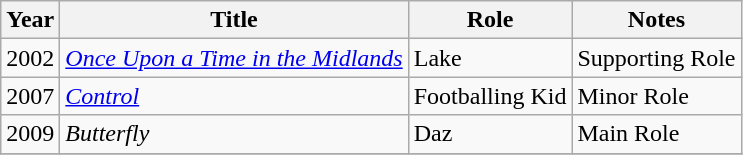<table class="wikitable">
<tr>
<th>Year</th>
<th>Title</th>
<th>Role</th>
<th>Notes</th>
</tr>
<tr>
<td>2002</td>
<td><em><a href='#'>Once Upon a Time in the Midlands</a></em></td>
<td>Lake</td>
<td>Supporting Role</td>
</tr>
<tr>
<td>2007</td>
<td><em><a href='#'>Control</a></em></td>
<td>Footballing Kid</td>
<td>Minor Role</td>
</tr>
<tr>
<td>2009</td>
<td><em>Butterfly</em></td>
<td>Daz</td>
<td>Main Role</td>
</tr>
<tr>
</tr>
</table>
